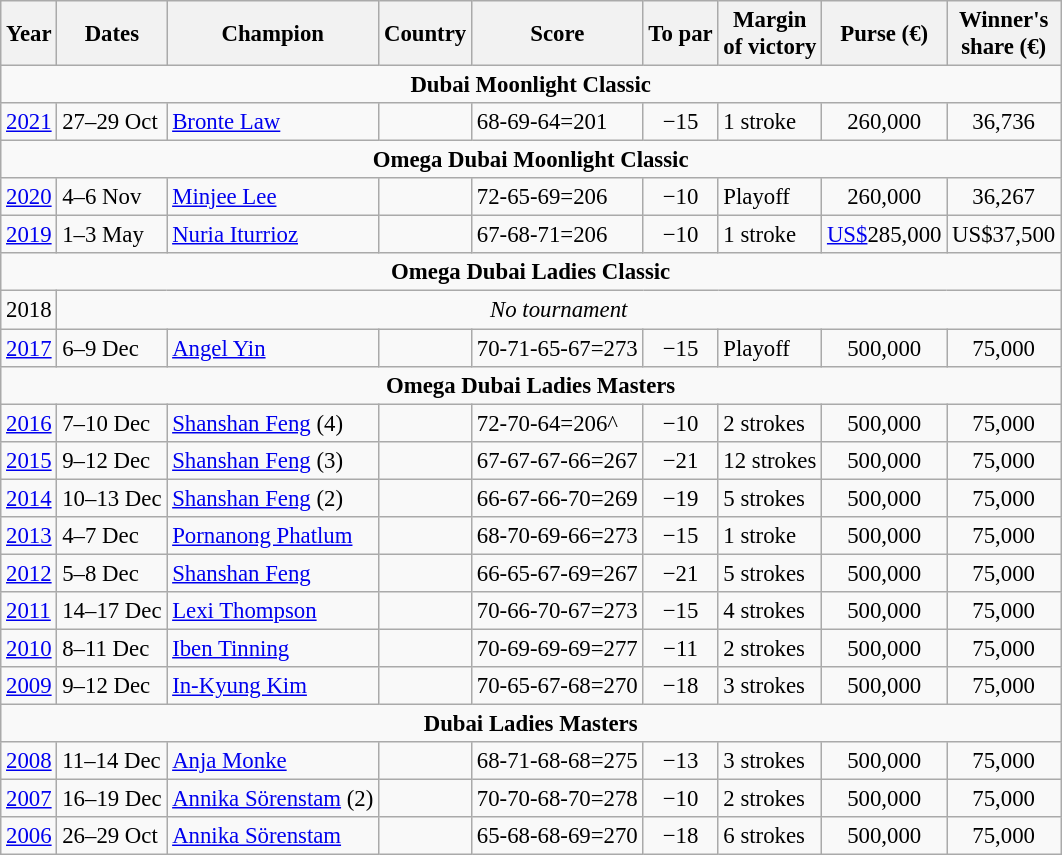<table class="wikitable" style="font-size:95%">
<tr>
<th>Year</th>
<th>Dates</th>
<th>Champion</th>
<th>Country</th>
<th>Score</th>
<th>To par</th>
<th>Margin<br> of victory</th>
<th>Purse (€)</th>
<th>Winner's<br>share (€)</th>
</tr>
<tr>
<td colspan=10 align=center><strong>Dubai Moonlight Classic</strong></td>
</tr>
<tr>
<td><a href='#'>2021</a></td>
<td>27–29 Oct</td>
<td><a href='#'>Bronte Law</a></td>
<td></td>
<td>68-69-64=201</td>
<td align=center>−15</td>
<td>1 stroke</td>
<td align=center>260,000</td>
<td align=center>36,736</td>
</tr>
<tr>
<td colspan=10 align=center><strong>Omega Dubai Moonlight Classic</strong></td>
</tr>
<tr>
<td><a href='#'>2020</a></td>
<td>4–6 Nov</td>
<td><a href='#'>Minjee Lee</a></td>
<td></td>
<td>72-65-69=206</td>
<td align=center>−10</td>
<td>Playoff</td>
<td align=center>260,000</td>
<td align=center>36,267</td>
</tr>
<tr>
<td><a href='#'>2019</a></td>
<td>1–3 May</td>
<td><a href='#'>Nuria Iturrioz</a></td>
<td></td>
<td>67-68-71=206</td>
<td align=center>−10</td>
<td>1 stroke</td>
<td align=center><a href='#'>US$</a>285,000</td>
<td align=center>US$37,500</td>
</tr>
<tr>
<td colspan=10 align=center><strong>Omega Dubai Ladies Classic</strong></td>
</tr>
<tr>
<td>2018</td>
<td colspan=8 align=center><em>No tournament</em></td>
</tr>
<tr>
<td><a href='#'>2017</a></td>
<td>6–9 Dec</td>
<td><a href='#'>Angel Yin</a></td>
<td></td>
<td>70-71-65-67=273</td>
<td align=center>−15</td>
<td>Playoff</td>
<td align=center>500,000</td>
<td align=center>75,000</td>
</tr>
<tr>
<td colspan=10 align=center><strong>Omega Dubai Ladies Masters</strong></td>
</tr>
<tr>
<td><a href='#'>2016</a></td>
<td>7–10 Dec</td>
<td><a href='#'>Shanshan Feng</a> (4)</td>
<td></td>
<td>72-70-64=206^</td>
<td align=center>−10</td>
<td>2 strokes</td>
<td align=center>500,000</td>
<td align=center>75,000</td>
</tr>
<tr>
<td><a href='#'>2015</a></td>
<td>9–12 Dec</td>
<td><a href='#'>Shanshan Feng</a> (3)</td>
<td></td>
<td>67-67-67-66=267</td>
<td align=center>−21</td>
<td>12 strokes</td>
<td align=center>500,000</td>
<td align=center>75,000</td>
</tr>
<tr>
<td><a href='#'>2014</a></td>
<td>10–13 Dec</td>
<td><a href='#'>Shanshan Feng</a> (2)</td>
<td></td>
<td>66-67-66-70=269</td>
<td align=center>−19</td>
<td>5 strokes</td>
<td align=center>500,000</td>
<td align=center>75,000</td>
</tr>
<tr>
<td><a href='#'>2013</a></td>
<td>4–7 Dec</td>
<td><a href='#'>Pornanong Phatlum</a></td>
<td></td>
<td>68-70-69-66=273</td>
<td align=center>−15</td>
<td>1 stroke</td>
<td align=center>500,000</td>
<td align=center>75,000</td>
</tr>
<tr>
<td><a href='#'>2012</a></td>
<td>5–8 Dec</td>
<td><a href='#'>Shanshan Feng</a></td>
<td></td>
<td>66-65-67-69=267</td>
<td align=center>−21</td>
<td>5 strokes</td>
<td align=center>500,000</td>
<td align=center>75,000</td>
</tr>
<tr>
<td><a href='#'>2011</a></td>
<td>14–17 Dec</td>
<td><a href='#'>Lexi Thompson</a></td>
<td></td>
<td>70-66-70-67=273</td>
<td align=center>−15</td>
<td>4 strokes</td>
<td align=center>500,000</td>
<td align=center>75,000</td>
</tr>
<tr>
<td><a href='#'>2010</a></td>
<td>8–11 Dec</td>
<td><a href='#'>Iben Tinning</a></td>
<td></td>
<td>70-69-69-69=277</td>
<td align=center>−11</td>
<td>2 strokes</td>
<td align=center>500,000</td>
<td align=center>75,000</td>
</tr>
<tr>
<td><a href='#'>2009</a></td>
<td>9–12 Dec</td>
<td><a href='#'>In-Kyung Kim</a></td>
<td></td>
<td>70-65-67-68=270</td>
<td align=center>−18</td>
<td>3 strokes</td>
<td align=center>500,000</td>
<td align=center>75,000</td>
</tr>
<tr>
<td colspan=10 align=center><strong>Dubai Ladies Masters</strong></td>
</tr>
<tr>
<td><a href='#'>2008</a></td>
<td>11–14 Dec</td>
<td><a href='#'>Anja Monke</a></td>
<td></td>
<td>68-71-68-68=275</td>
<td align=center>−13</td>
<td>3 strokes</td>
<td align=center>500,000</td>
<td align=center>75,000</td>
</tr>
<tr>
<td><a href='#'>2007</a></td>
<td>16–19 Dec</td>
<td><a href='#'>Annika Sörenstam</a> (2)</td>
<td></td>
<td>70-70-68-70=278</td>
<td align=center>−10</td>
<td>2 strokes</td>
<td align=center>500,000</td>
<td align=center>75,000</td>
</tr>
<tr>
<td><a href='#'>2006</a></td>
<td>26–29 Oct</td>
<td><a href='#'>Annika Sörenstam</a></td>
<td></td>
<td>65-68-68-69=270</td>
<td align=center>−18</td>
<td>6 strokes</td>
<td align=center>500,000</td>
<td align=center>75,000</td>
</tr>
</table>
